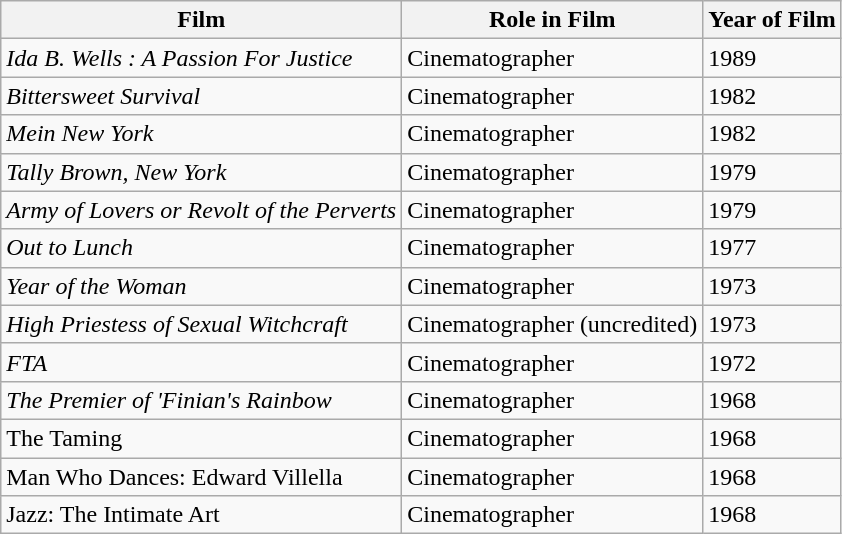<table class="wikitable">
<tr>
<th>Film</th>
<th>Role in Film</th>
<th>Year of Film</th>
</tr>
<tr>
<td><em>Ida B. Wells : A Passion For Justice</em></td>
<td>Cinematographer</td>
<td>1989</td>
</tr>
<tr>
<td><em>Bittersweet Survival</em></td>
<td>Cinematographer</td>
<td>1982</td>
</tr>
<tr>
<td><em>Mein New York</em></td>
<td>Cinematographer</td>
<td>1982</td>
</tr>
<tr>
<td><em>Tally Brown, New York</em></td>
<td>Cinematographer</td>
<td>1979</td>
</tr>
<tr>
<td><em>Army of Lovers or Revolt of the Perverts</em></td>
<td>Cinematographer</td>
<td>1979</td>
</tr>
<tr>
<td><em>Out to Lunch</em></td>
<td>Cinematographer</td>
<td>1977</td>
</tr>
<tr>
<td><em>Year of the Woman</em></td>
<td>Cinematographer</td>
<td>1973</td>
</tr>
<tr>
<td><em>High Priestess of Sexual Witchcraft</em></td>
<td>Cinematographer (uncredited)</td>
<td>1973</td>
</tr>
<tr>
<td><em>FTA</em></td>
<td>Cinematographer</td>
<td>1972</td>
</tr>
<tr>
<td><em>The Premier of 'Finian's Rainbow<strong></td>
<td>Cinematographer</td>
<td>1968</td>
</tr>
<tr>
<td></em>The Taming<em></td>
<td>Cinematographer</td>
<td>1968</td>
</tr>
<tr>
<td></em>Man Who Dances: Edward Villella<em></td>
<td>Cinematographer</td>
<td>1968</td>
</tr>
<tr>
<td></em>Jazz: The Intimate Art<em></td>
<td>Cinematographer</td>
<td>1968</td>
</tr>
</table>
